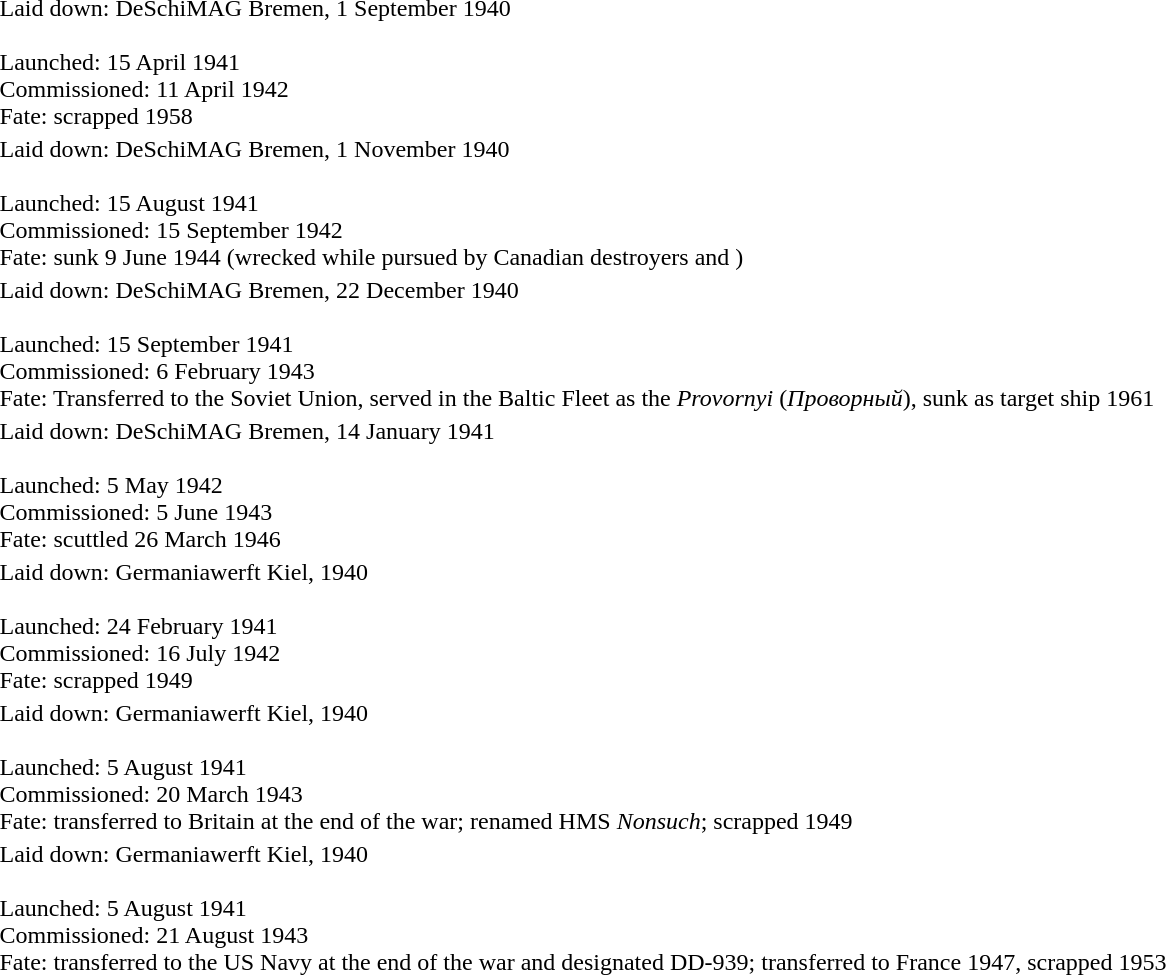<table>
<tr>
<td valign="top"><strong></strong></td>
<td>Laid down: DeSchiMAG Bremen, 1 September 1940<br><br>Launched: 15 April 1941<br>
Commissioned: 11 April 1942<br>
Fate: scrapped 1958<br></td>
</tr>
<tr>
<td valign="top"><strong></strong></td>
<td>Laid down: DeSchiMAG Bremen, 1 November 1940<br><br>Launched: 15 August 1941<br>
Commissioned: 15 September 1942<br>
Fate: sunk 9 June 1944 (wrecked while pursued by Canadian destroyers  and )<br></td>
</tr>
<tr>
<td valign="top"><strong></strong></td>
<td>Laid down: DeSchiMAG Bremen, 22 December 1940<br><br>Launched: 15 September 1941<br>
Commissioned: 6 February 1943<br>
Fate: Transferred to the Soviet Union, served in the Baltic Fleet as the <em>Provornyi</em> (<em>Проворный</em>), sunk as target ship 1961<br></td>
</tr>
<tr>
<td valign="top"><strong></strong></td>
<td>Laid down: DeSchiMAG Bremen, 14 January 1941<br><br>Launched: 5 May 1942<br>
Commissioned: 5 June 1943<br>
Fate: scuttled 26 March 1946<br></td>
</tr>
<tr>
<td valign="top"><strong></strong></td>
<td>Laid down: Germaniawerft Kiel, 1940 <br><br>Launched: 24 February 1941<br>
Commissioned: 16 July 1942<br>
Fate: scrapped 1949<br></td>
</tr>
<tr>
<td valign="top"><strong></strong></td>
<td>Laid down: Germaniawerft Kiel, 1940<br><br>Launched: 5 August 1941<br>
Commissioned: 20 March 1943<br>
Fate: transferred to Britain at the end of the war; renamed HMS <em>Nonsuch</em>; scrapped 1949<br></td>
</tr>
<tr>
<td valign="top"><strong></strong></td>
<td>Laid down: Germaniawerft Kiel, 1940<br><br>Launched: 5 August 1941<br>
Commissioned: 21 August 1943<br>
Fate: transferred to the US Navy at the end of the war and designated DD-939; transferred to France 1947, scrapped 1953<br></td>
</tr>
</table>
